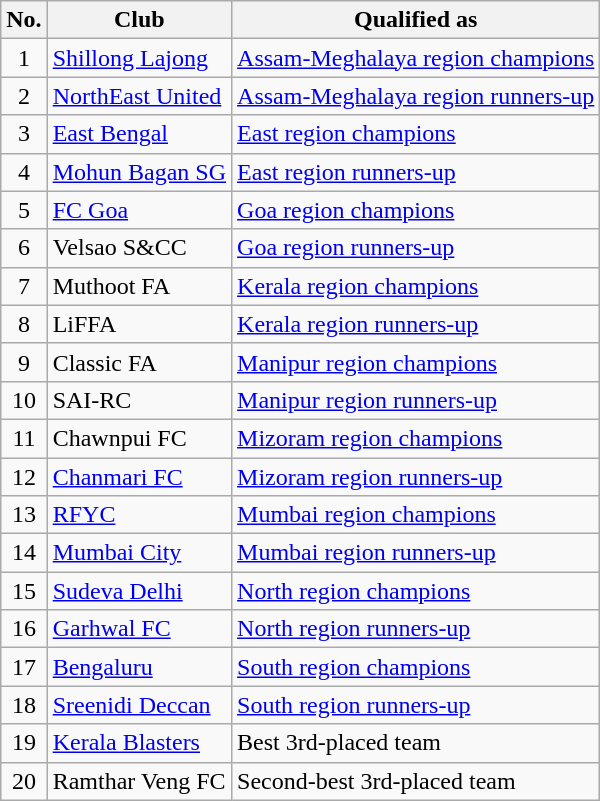<table class=wikitable>
<tr>
<th>No.</th>
<th>Club</th>
<th>Qualified as</th>
</tr>
<tr>
<td align="center">1</td>
<td><a href='#'>Shillong Lajong</a></td>
<td><a href='#'>Assam-Meghalaya region champions</a></td>
</tr>
<tr>
<td align="center">2</td>
<td><a href='#'>NorthEast United</a></td>
<td><a href='#'>Assam-Meghalaya region runners-up</a></td>
</tr>
<tr>
<td align="center">3</td>
<td><a href='#'>East Bengal</a></td>
<td><a href='#'>East region champions</a></td>
</tr>
<tr>
<td align="center">4</td>
<td><a href='#'>Mohun Bagan SG</a></td>
<td><a href='#'>East region runners-up</a></td>
</tr>
<tr>
<td align="center">5</td>
<td><a href='#'>FC Goa</a></td>
<td><a href='#'>Goa region champions</a></td>
</tr>
<tr>
<td align="center">6</td>
<td>Velsao S&CC</td>
<td><a href='#'>Goa region runners-up</a></td>
</tr>
<tr>
<td align="center">7</td>
<td>Muthoot FA</td>
<td><a href='#'>Kerala region champions</a></td>
</tr>
<tr>
<td align="center">8</td>
<td>LiFFA</td>
<td><a href='#'>Kerala region runners-up</a></td>
</tr>
<tr>
<td align="center">9</td>
<td>Classic FA</td>
<td><a href='#'>Manipur region champions</a></td>
</tr>
<tr>
<td align="center">10</td>
<td>SAI-RC</td>
<td><a href='#'>Manipur region runners-up</a></td>
</tr>
<tr>
<td align="center">11</td>
<td>Chawnpui FC</td>
<td><a href='#'>Mizoram region champions</a></td>
</tr>
<tr>
<td align="center">12</td>
<td><a href='#'>Chanmari FC</a></td>
<td><a href='#'>Mizoram region runners-up</a></td>
</tr>
<tr>
<td align="center">13</td>
<td><a href='#'>RFYC</a></td>
<td><a href='#'>Mumbai region champions</a></td>
</tr>
<tr>
<td align="center">14</td>
<td><a href='#'>Mumbai City</a></td>
<td><a href='#'>Mumbai region runners-up</a></td>
</tr>
<tr>
<td align="center">15</td>
<td><a href='#'>Sudeva Delhi</a></td>
<td><a href='#'>North region champions</a></td>
</tr>
<tr>
<td align="center">16</td>
<td><a href='#'>Garhwal FC</a></td>
<td><a href='#'>North region runners-up</a></td>
</tr>
<tr>
<td align="center">17</td>
<td><a href='#'>Bengaluru</a></td>
<td><a href='#'>South region champions</a></td>
</tr>
<tr>
<td align="center">18</td>
<td><a href='#'>Sreenidi Deccan</a></td>
<td><a href='#'>South region runners-up</a></td>
</tr>
<tr>
<td align="center">19</td>
<td><a href='#'>Kerala Blasters</a></td>
<td>Best 3rd-placed team</td>
</tr>
<tr>
<td align="center">20</td>
<td>Ramthar Veng FC</td>
<td>Second-best 3rd-placed team</td>
</tr>
</table>
